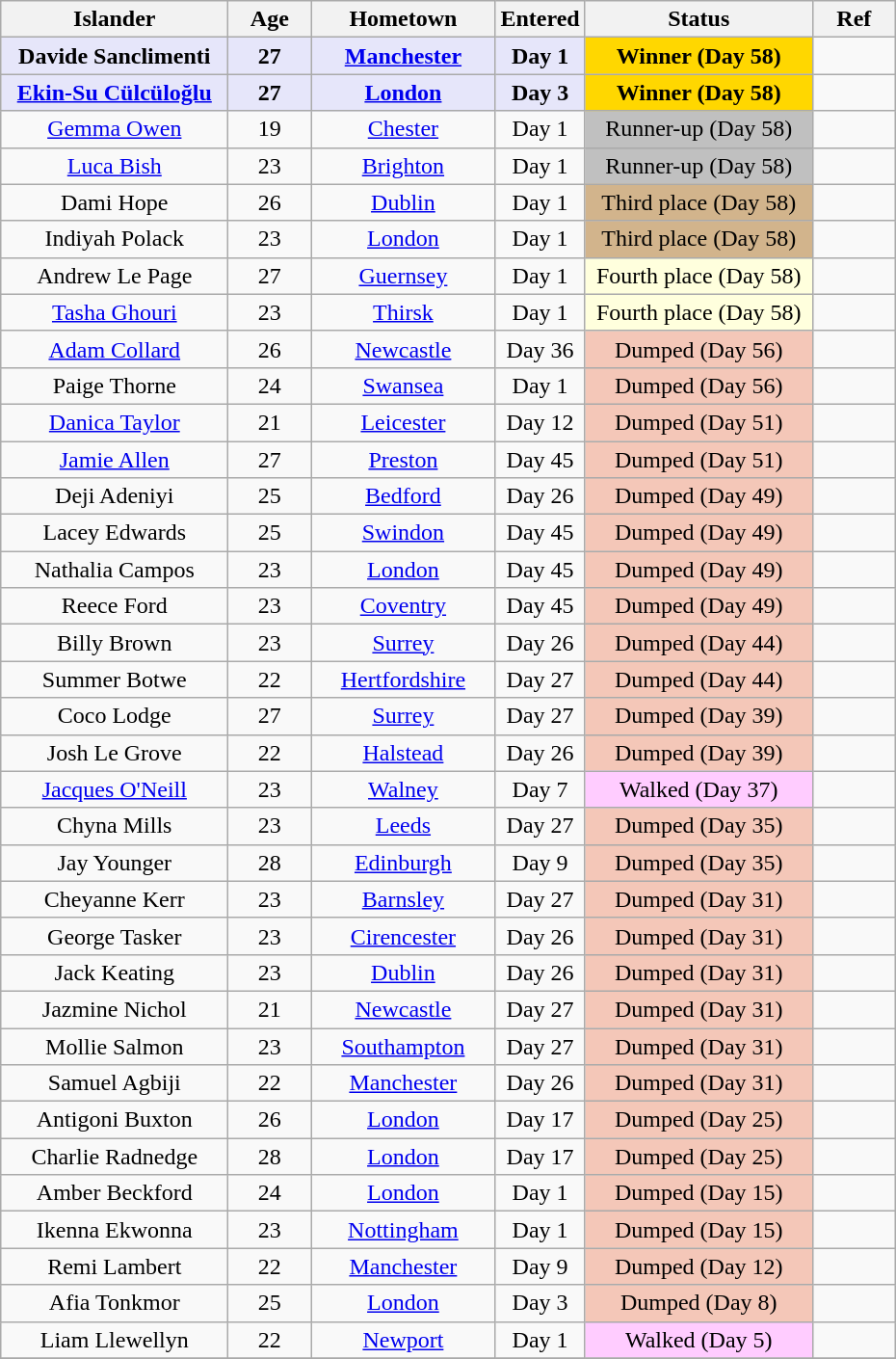<table class="wikitable sortable" style="text-align:center;">
<tr>
<th style="width:150px;"><strong>Islander</strong></th>
<th style="width:50px;"><strong>Age</strong></th>
<th style="width:120px;"><strong>Hometown</strong></th>
<th style="width:50px;"><strong>Entered</strong></th>
<th style="width:150px;"><strong>Status</strong></th>
<th style="width:50px;"><strong>Ref</strong></th>
</tr>
<tr>
<td style="background:lavender;"><strong>Davide Sanclimenti</strong></td>
<td style="background:lavender;"><strong>27</strong></td>
<td style="background:lavender;"><strong><a href='#'>Manchester</a></strong></td>
<td style="background:lavender;"><strong>Day 1</strong></td>
<td style="background:gold;"><strong>Winner (Day 58)</strong></td>
<td></td>
</tr>
<tr>
<td style="background:lavender;"><strong><a href='#'>Ekin-Su Cülcüloğlu</a></strong></td>
<td style="background:lavender;"><strong>27</strong></td>
<td style="background:lavender;"><strong><a href='#'>London</a></strong></td>
<td style="background:lavender;"><strong>Day 3</strong></td>
<td style="background:gold;"><strong>Winner (Day 58)</strong></td>
<td></td>
</tr>
<tr>
<td><a href='#'>Gemma Owen</a></td>
<td>19</td>
<td><a href='#'>Chester</a></td>
<td>Day 1</td>
<td style="background:silver;">Runner-up (Day 58)</td>
<td></td>
</tr>
<tr>
<td><a href='#'>Luca Bish</a></td>
<td>23</td>
<td><a href='#'>Brighton</a></td>
<td>Day 1</td>
<td style="background:silver;">Runner-up (Day 58)</td>
<td></td>
</tr>
<tr>
<td>Dami Hope</td>
<td>26</td>
<td><a href='#'>Dublin</a></td>
<td>Day 1</td>
<td style="background:tan;">Third place (Day 58)</td>
<td></td>
</tr>
<tr>
<td>Indiyah Polack</td>
<td>23</td>
<td><a href='#'>London</a></td>
<td>Day 1</td>
<td style="background:tan;">Third place (Day 58)</td>
<td></td>
</tr>
<tr>
<td>Andrew Le Page</td>
<td>27</td>
<td><a href='#'>Guernsey</a></td>
<td>Day 1</td>
<td style="background:#FFFFDD;">Fourth place (Day 58)</td>
<td></td>
</tr>
<tr>
<td><a href='#'>Tasha Ghouri</a></td>
<td>23</td>
<td><a href='#'>Thirsk</a></td>
<td>Day 1</td>
<td style="background:#FFFFDD;">Fourth place (Day 58)</td>
<td></td>
</tr>
<tr>
<td><a href='#'>Adam Collard</a></td>
<td>26</td>
<td><a href='#'>Newcastle</a></td>
<td>Day 36</td>
<td style="background:#f4c7b8;">Dumped (Day 56)</td>
<td></td>
</tr>
<tr>
<td>Paige Thorne</td>
<td>24</td>
<td><a href='#'>Swansea</a></td>
<td>Day 1</td>
<td style="background:#f4c7b8;">Dumped (Day 56)</td>
<td></td>
</tr>
<tr>
<td><a href='#'>Danica Taylor</a></td>
<td>21</td>
<td><a href='#'>Leicester</a></td>
<td>Day 12</td>
<td style="background:#f4c7b8;">Dumped (Day 51)</td>
<td></td>
</tr>
<tr>
<td><a href='#'>Jamie Allen</a></td>
<td>27</td>
<td><a href='#'>Preston</a></td>
<td>Day 45</td>
<td style="background:#f4c7b8;">Dumped (Day 51)</td>
<td></td>
</tr>
<tr>
<td>Deji Adeniyi</td>
<td>25</td>
<td><a href='#'>Bedford</a></td>
<td>Day 26</td>
<td style="background:#f4c7b8;">Dumped (Day 49)</td>
<td></td>
</tr>
<tr>
<td>Lacey Edwards</td>
<td>25</td>
<td><a href='#'>Swindon</a></td>
<td>Day 45</td>
<td style="background:#f4c7b8;">Dumped (Day 49)</td>
<td></td>
</tr>
<tr>
<td>Nathalia Campos</td>
<td>23</td>
<td><a href='#'>London</a></td>
<td>Day 45</td>
<td style="background:#f4c7b8;">Dumped (Day 49)</td>
<td></td>
</tr>
<tr>
<td>Reece Ford</td>
<td>23</td>
<td><a href='#'>Coventry</a></td>
<td>Day 45</td>
<td style="background:#f4c7b8;">Dumped (Day 49)</td>
<td></td>
</tr>
<tr>
<td>Billy Brown</td>
<td>23</td>
<td><a href='#'>Surrey</a></td>
<td>Day 26</td>
<td style="background:#f4c7b8;">Dumped (Day 44)</td>
<td></td>
</tr>
<tr>
<td>Summer Botwe</td>
<td>22</td>
<td><a href='#'>Hertfordshire</a></td>
<td>Day 27</td>
<td style="background:#f4c7b8;">Dumped (Day 44)</td>
<td></td>
</tr>
<tr>
<td>Coco Lodge</td>
<td>27</td>
<td><a href='#'>Surrey</a></td>
<td>Day 27</td>
<td style="background:#f4c7b8;">Dumped (Day 39)</td>
<td></td>
</tr>
<tr>
<td>Josh Le Grove</td>
<td>22</td>
<td><a href='#'>Halstead</a></td>
<td>Day 26</td>
<td style="background:#f4c7b8;">Dumped (Day 39)</td>
<td></td>
</tr>
<tr>
<td><a href='#'>Jacques O'Neill</a></td>
<td>23</td>
<td><a href='#'>Walney</a></td>
<td>Day 7</td>
<td style="background:#FCF;">Walked (Day 37)</td>
<td></td>
</tr>
<tr>
<td>Chyna Mills</td>
<td>23</td>
<td><a href='#'>Leeds</a></td>
<td>Day 27</td>
<td style="background:#f4c7b8;">Dumped (Day 35)</td>
<td></td>
</tr>
<tr>
<td>Jay Younger</td>
<td>28</td>
<td><a href='#'>Edinburgh</a></td>
<td>Day 9</td>
<td style="background:#f4c7b8;">Dumped (Day 35)</td>
<td></td>
</tr>
<tr>
<td>Cheyanne Kerr</td>
<td>23</td>
<td><a href='#'>Barnsley</a></td>
<td>Day 27</td>
<td style="background:#f4c7b8;">Dumped (Day 31)</td>
<td></td>
</tr>
<tr>
<td>George Tasker</td>
<td>23</td>
<td><a href='#'>Cirencester</a></td>
<td>Day 26</td>
<td style="background:#f4c7b8;">Dumped (Day 31)</td>
<td></td>
</tr>
<tr>
<td>Jack Keating</td>
<td>23</td>
<td><a href='#'>Dublin</a></td>
<td>Day 26</td>
<td style="background:#f4c7b8;">Dumped (Day 31)</td>
<td></td>
</tr>
<tr>
<td>Jazmine Nichol</td>
<td>21</td>
<td><a href='#'>Newcastle</a></td>
<td>Day 27</td>
<td style="background:#f4c7b8;">Dumped (Day 31)</td>
<td></td>
</tr>
<tr>
<td>Mollie Salmon</td>
<td>23</td>
<td><a href='#'>Southampton</a></td>
<td>Day 27</td>
<td style="background:#f4c7b8;">Dumped (Day 31)</td>
<td></td>
</tr>
<tr>
<td>Samuel Agbiji</td>
<td>22</td>
<td><a href='#'>Manchester</a></td>
<td>Day 26</td>
<td style="background:#f4c7b8;">Dumped (Day 31)</td>
<td></td>
</tr>
<tr>
<td>Antigoni Buxton</td>
<td>26</td>
<td><a href='#'>London</a></td>
<td>Day 17</td>
<td style="background:#f4c7b8;">Dumped (Day 25)</td>
<td></td>
</tr>
<tr>
<td>Charlie Radnedge</td>
<td>28</td>
<td><a href='#'>London</a></td>
<td>Day 17</td>
<td style="background:#f4c7b8;">Dumped (Day 25)</td>
<td></td>
</tr>
<tr>
<td>Amber Beckford</td>
<td>24</td>
<td><a href='#'>London</a></td>
<td>Day 1</td>
<td style="background:#f4c7b8;">Dumped (Day 15)</td>
<td></td>
</tr>
<tr>
<td>Ikenna Ekwonna</td>
<td>23</td>
<td><a href='#'>Nottingham</a></td>
<td>Day 1</td>
<td style="background:#f4c7b8;">Dumped (Day 15)</td>
<td></td>
</tr>
<tr>
<td>Remi Lambert</td>
<td>22</td>
<td><a href='#'>Manchester</a></td>
<td>Day 9</td>
<td style="background:#f4c7b8;">Dumped (Day 12)</td>
<td></td>
</tr>
<tr>
<td>Afia Tonkmor</td>
<td>25</td>
<td><a href='#'>London</a></td>
<td>Day 3</td>
<td style="background:#f4c7b8;">Dumped (Day 8)</td>
<td></td>
</tr>
<tr>
<td>Liam Llewellyn</td>
<td>22</td>
<td><a href='#'>Newport</a></td>
<td>Day 1</td>
<td style="background:#FCF;">Walked (Day 5)</td>
<td></td>
</tr>
<tr>
</tr>
</table>
